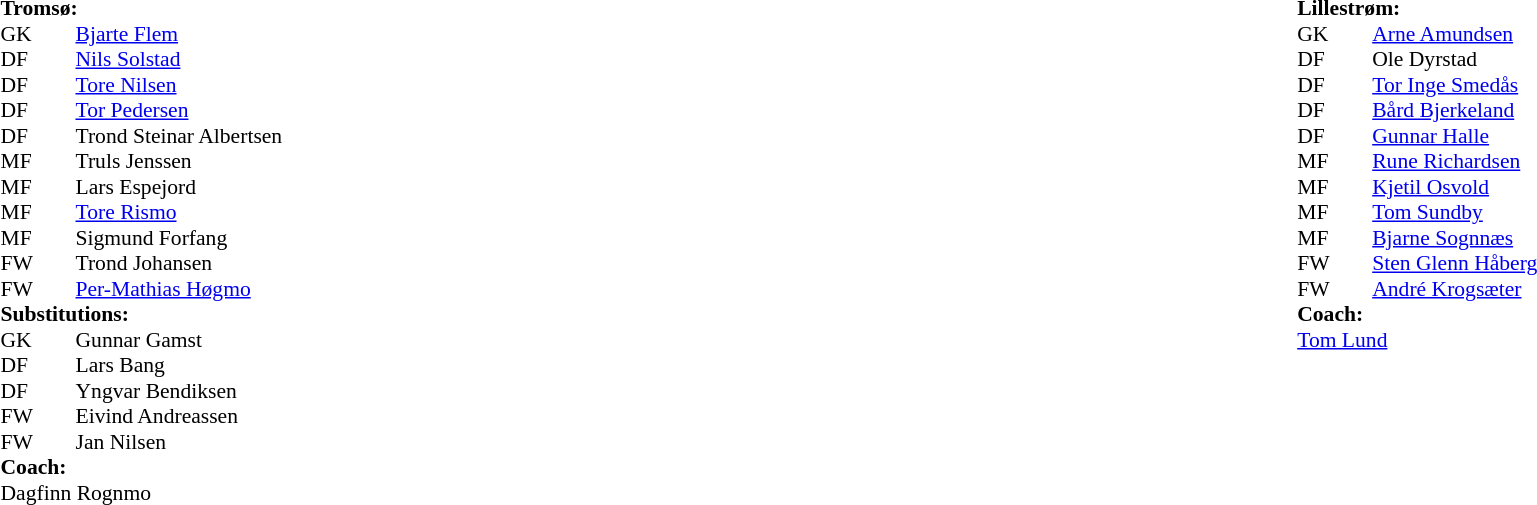<table width="100%">
<tr>
<td valign="top" width="50%"><br><table style="font-size: 90%" cellspacing="0" cellpadding="0">
<tr>
<td colspan="4"><strong>Tromsø:</strong></td>
</tr>
<tr>
<th width=25></th>
<th width=25></th>
</tr>
<tr>
<td>GK</td>
<td></td>
<td> <a href='#'>Bjarte Flem</a></td>
<td></td>
</tr>
<tr>
<td>DF</td>
<td></td>
<td> <a href='#'>Nils Solstad</a></td>
</tr>
<tr>
<td>DF</td>
<td></td>
<td> <a href='#'>Tore Nilsen</a></td>
</tr>
<tr>
<td>DF</td>
<td></td>
<td> <a href='#'>Tor Pedersen</a></td>
</tr>
<tr>
<td>DF</td>
<td></td>
<td> Trond Steinar Albertsen</td>
</tr>
<tr>
<td>MF</td>
<td></td>
<td> Truls Jenssen</td>
</tr>
<tr>
<td>MF</td>
<td></td>
<td> Lars Espejord</td>
</tr>
<tr>
<td>MF</td>
<td></td>
<td> <a href='#'>Tore Rismo</a></td>
</tr>
<tr>
<td>MF</td>
<td></td>
<td> Sigmund Forfang</td>
</tr>
<tr>
<td>FW</td>
<td></td>
<td> Trond Johansen</td>
</tr>
<tr>
<td>FW</td>
<td></td>
<td> <a href='#'>Per-Mathias Høgmo</a></td>
<td></td>
</tr>
<tr>
<td colspan=3><strong>Substitutions:</strong></td>
</tr>
<tr>
<td>GK</td>
<td></td>
<td> Gunnar Gamst</td>
<td></td>
</tr>
<tr>
<td>DF</td>
<td></td>
<td> Lars Bang</td>
</tr>
<tr>
<td>DF</td>
<td></td>
<td> Yngvar Bendiksen</td>
<td></td>
</tr>
<tr>
<td>FW</td>
<td></td>
<td> Eivind Andreassen</td>
</tr>
<tr>
<td>FW</td>
<td></td>
<td> Jan Nilsen</td>
</tr>
<tr>
<td colspan=3><strong>Coach:</strong></td>
</tr>
<tr>
<td colspan=4> Dagfinn Rognmo</td>
</tr>
</table>
</td>
<td valign="top" width="50%"><br><table style="font-size: 90%" cellspacing="0" cellpadding="0" align=center>
<tr>
<td colspan="4"><strong>Lillestrøm:</strong></td>
</tr>
<tr>
<th width=25></th>
<th width=25></th>
</tr>
<tr>
<td>GK</td>
<td></td>
<td> <a href='#'>Arne Amundsen</a></td>
</tr>
<tr>
<td>DF</td>
<td></td>
<td> Ole Dyrstad</td>
</tr>
<tr>
<td>DF</td>
<td></td>
<td> <a href='#'>Tor Inge Smedås</a></td>
</tr>
<tr>
<td>DF</td>
<td></td>
<td> <a href='#'>Bård Bjerkeland</a></td>
</tr>
<tr>
<td>DF</td>
<td></td>
<td> <a href='#'>Gunnar Halle</a></td>
</tr>
<tr>
<td>MF</td>
<td></td>
<td> <a href='#'>Rune Richardsen</a></td>
</tr>
<tr>
<td>MF</td>
<td></td>
<td> <a href='#'>Kjetil Osvold</a></td>
</tr>
<tr>
<td>MF</td>
<td></td>
<td> <a href='#'>Tom Sundby</a></td>
</tr>
<tr>
<td>MF</td>
<td></td>
<td> <a href='#'>Bjarne Sognnæs</a></td>
</tr>
<tr>
<td>FW</td>
<td></td>
<td> <a href='#'>Sten Glenn Håberg</a></td>
</tr>
<tr>
<td>FW</td>
<td></td>
<td> <a href='#'>André Krogsæter</a></td>
</tr>
<tr>
<td colspan=3><strong>Coach:</strong></td>
</tr>
<tr>
<td colspan=4> <a href='#'>Tom Lund</a></td>
</tr>
</table>
</td>
</tr>
</table>
